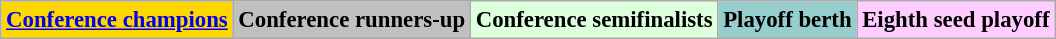<table class="wikitable" style="font-size:95%">
<tr>
<td align="center" bgcolor="gold"><strong><a href='#'>Conference champions</a></strong></td>
<td align="center" bgcolor="silver"><strong>Conference runners-up</strong></td>
<td align="center" bgcolor="#DDFFDD"><strong>Conference semifinalists</strong></td>
<td align="center" bgcolor="#96CDCD"><strong>Playoff berth</strong></td>
<td align="center" bgcolor="#FFCCFF"><strong>Eighth seed playoff</strong></td>
</tr>
</table>
